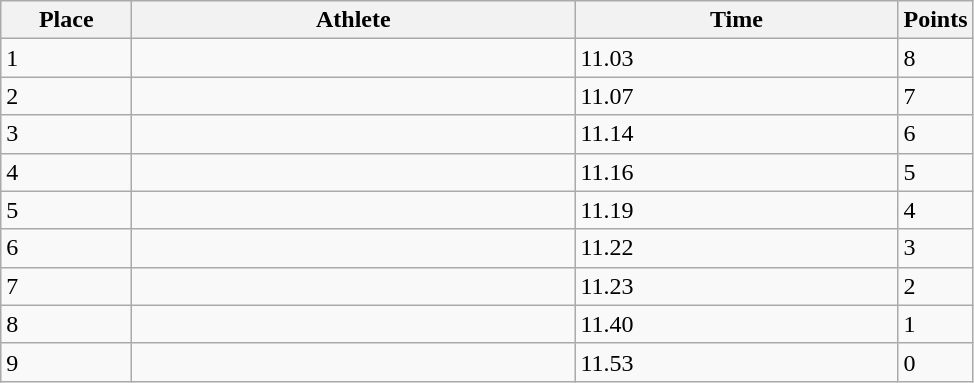<table class=wikitable>
<tr>
<th style="width:5em">Place</th>
<th style="width:18em">Athlete</th>
<th style="width:13em">Time</th>
<th>Points</th>
</tr>
<tr>
<td>1</td>
<td></td>
<td>11.03</td>
<td>8</td>
</tr>
<tr>
<td>2</td>
<td></td>
<td>11.07</td>
<td>7</td>
</tr>
<tr>
<td>3</td>
<td></td>
<td>11.14</td>
<td>6</td>
</tr>
<tr>
<td>4</td>
<td></td>
<td>11.16</td>
<td>5</td>
</tr>
<tr>
<td>5</td>
<td></td>
<td>11.19</td>
<td>4</td>
</tr>
<tr>
<td>6</td>
<td></td>
<td>11.22</td>
<td>3</td>
</tr>
<tr>
<td>7</td>
<td></td>
<td>11.23</td>
<td>2</td>
</tr>
<tr>
<td>8</td>
<td></td>
<td>11.40</td>
<td>1</td>
</tr>
<tr>
<td>9</td>
<td></td>
<td>11.53</td>
<td>0</td>
</tr>
</table>
